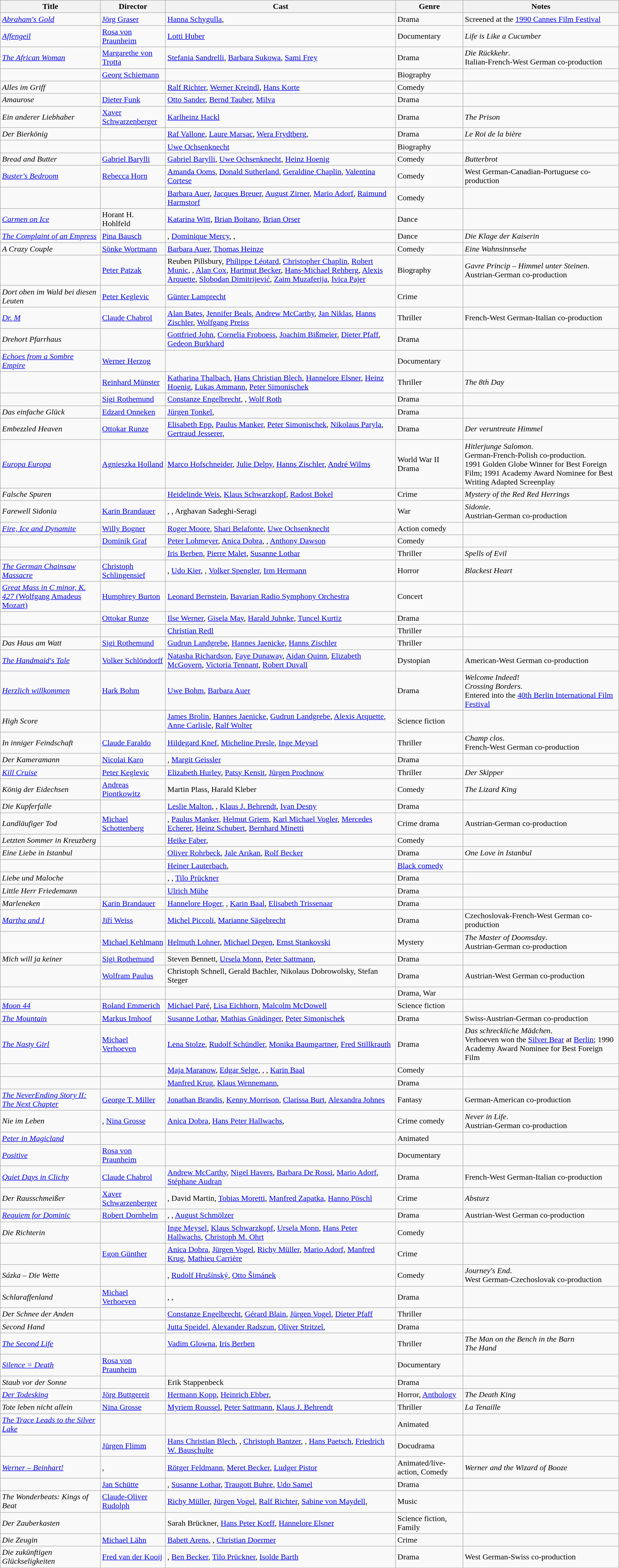<table class="wikitable">
<tr>
<th>Title</th>
<th>Director</th>
<th>Cast</th>
<th>Genre</th>
<th>Notes</th>
</tr>
<tr>
<td><em><a href='#'>Abraham's Gold</a></em></td>
<td><a href='#'>Jörg Graser</a></td>
<td><a href='#'>Hanna Schygulla</a>, </td>
<td>Drama</td>
<td>Screened at the <a href='#'>1990 Cannes Film Festival</a></td>
</tr>
<tr>
<td><em><a href='#'>Affengeil</a></em></td>
<td><a href='#'>Rosa von Praunheim</a></td>
<td><a href='#'>Lotti Huber</a></td>
<td>Documentary</td>
<td> <em>Life is Like a Cucumber</em></td>
</tr>
<tr>
<td><em><a href='#'>The African Woman</a></em></td>
<td><a href='#'>Margarethe von Trotta</a></td>
<td><a href='#'>Stefania Sandrelli</a>, <a href='#'>Barbara Sukowa</a>, <a href='#'>Sami Frey</a></td>
<td>Drama</td>
<td> <em>Die Rückkehr</em>. <br> Italian-French-West German co-production</td>
</tr>
<tr>
<td><em></em></td>
<td><a href='#'>Georg Schiemann</a></td>
<td></td>
<td>Biography</td>
<td></td>
</tr>
<tr>
<td><em>Alles im Griff</em></td>
<td></td>
<td><a href='#'>Ralf Richter</a>, <a href='#'>Werner Kreindl</a>, <a href='#'>Hans Korte</a></td>
<td>Comedy</td>
<td></td>
</tr>
<tr>
<td><em>Amaurose</em></td>
<td><a href='#'>Dieter Funk</a></td>
<td><a href='#'>Otto Sander</a>, <a href='#'>Bernd Tauber</a>, <a href='#'>Milva</a></td>
<td>Drama</td>
<td></td>
</tr>
<tr>
<td><em>Ein anderer Liebhaber</em></td>
<td><a href='#'>Xaver Schwarzenberger</a></td>
<td><a href='#'>Karlheinz Hackl</a></td>
<td>Drama</td>
<td> <em>The Prison</em></td>
</tr>
<tr>
<td><em>Der Bierkönig</em></td>
<td></td>
<td><a href='#'>Raf Vallone</a>, <a href='#'>Laure Marsac</a>, <a href='#'>Wera Frydtberg</a>, </td>
<td>Drama</td>
<td> <em>Le Roi de la bière</em></td>
</tr>
<tr>
<td><em></em></td>
<td></td>
<td><a href='#'>Uwe Ochsenknecht</a></td>
<td>Biography</td>
<td></td>
</tr>
<tr>
<td><em>Bread and Butter</em></td>
<td><a href='#'>Gabriel Barylli</a></td>
<td><a href='#'>Gabriel Barylli</a>, <a href='#'>Uwe Ochsenknecht</a>, <a href='#'>Heinz Hoenig</a></td>
<td>Comedy</td>
<td> <em>Butterbrot</em></td>
</tr>
<tr>
<td><em><a href='#'>Buster's Bedroom</a></em></td>
<td><a href='#'>Rebecca Horn</a></td>
<td><a href='#'>Amanda Ooms</a>, <a href='#'>Donald Sutherland</a>, <a href='#'>Geraldine Chaplin</a>, <a href='#'>Valentina Cortese</a></td>
<td>Comedy</td>
<td>West German-Canadian-Portuguese co-production</td>
</tr>
<tr>
<td><em></em></td>
<td></td>
<td><a href='#'>Barbara Auer</a>, <a href='#'>Jacques Breuer</a>, <a href='#'>August Zirner</a>, <a href='#'>Mario Adorf</a>, <a href='#'>Raimund Harmstorf</a></td>
<td>Comedy</td>
<td></td>
</tr>
<tr>
<td><em><a href='#'>Carmen on Ice</a></em></td>
<td>Horant H. Hohlfeld</td>
<td><a href='#'>Katarina Witt</a>, <a href='#'>Brian Boitano</a>, <a href='#'>Brian Orser</a></td>
<td>Dance</td>
<td></td>
</tr>
<tr>
<td><em><a href='#'>The Complaint of an Empress</a></em></td>
<td><a href='#'>Pina Bausch</a></td>
<td>, <a href='#'>Dominique Mercy</a>, , </td>
<td>Dance</td>
<td> <em>Die Klage der Kaiserin</em></td>
</tr>
<tr>
<td><em>A Crazy Couple</em></td>
<td><a href='#'>Sönke Wortmann</a></td>
<td><a href='#'>Barbara Auer</a>, <a href='#'>Thomas Heinze</a></td>
<td>Comedy</td>
<td> <em>Eine Wahnsinnsehe</em></td>
</tr>
<tr>
<td><em></em></td>
<td><a href='#'>Peter Patzak</a></td>
<td>Reuben Pillsbury, <a href='#'>Philippe Léotard</a>, <a href='#'>Christopher Chaplin</a>, <a href='#'>Robert Munic</a>, , <a href='#'>Alan Cox</a>, <a href='#'>Hartmut Becker</a>, <a href='#'>Hans-Michael Rehberg</a>, <a href='#'>Alexis Arquette</a>, <a href='#'>Slobodan Dimitrijević</a>, <a href='#'>Zaim Muzaferija</a>, <a href='#'>Ivica Pajer</a></td>
<td>Biography</td>
<td> <em>Gavre Princip – Himmel unter Steinen</em>. <br> Austrian-German co-production</td>
</tr>
<tr>
<td><em>Dort oben im Wald bei diesen Leuten</em></td>
<td><a href='#'>Peter Keglevic</a></td>
<td><a href='#'>Günter Lamprecht</a></td>
<td>Crime</td>
<td></td>
</tr>
<tr>
<td><em><a href='#'>Dr. M</a></em></td>
<td><a href='#'>Claude Chabrol</a></td>
<td><a href='#'>Alan Bates</a>, <a href='#'>Jennifer Beals</a>, <a href='#'>Andrew McCarthy</a>, <a href='#'>Jan Niklas</a>, <a href='#'>Hanns Zischler</a>, <a href='#'>Wolfgang Preiss</a></td>
<td>Thriller</td>
<td>French-West German-Italian co-production</td>
</tr>
<tr>
<td><em>Drehort Pfarrhaus</em></td>
<td></td>
<td><a href='#'>Gottfried John</a>, <a href='#'>Cornelia Froboess</a>, <a href='#'>Joachim Bißmeier</a>, <a href='#'>Dieter Pfaff</a>, <a href='#'>Gedeon Burkhard</a></td>
<td>Drama</td>
<td></td>
</tr>
<tr>
<td><em><a href='#'>Echoes from a Sombre Empire</a></em></td>
<td><a href='#'>Werner Herzog</a></td>
<td></td>
<td>Documentary</td>
<td></td>
</tr>
<tr>
<td><em></em></td>
<td><a href='#'>Reinhard Münster</a></td>
<td><a href='#'>Katharina Thalbach</a>, <a href='#'>Hans Christian Blech</a>, <a href='#'>Hannelore Elsner</a>, <a href='#'>Heinz Hoenig</a>, <a href='#'>Lukas Ammann</a>, <a href='#'>Peter Simonischek</a></td>
<td>Thriller</td>
<td> <em>The 8th Day</em></td>
</tr>
<tr>
<td><em></em></td>
<td><a href='#'>Sigi Rothemund</a></td>
<td><a href='#'>Constanze Engelbrecht</a>, , <a href='#'>Wolf Roth</a></td>
<td>Drama</td>
<td></td>
</tr>
<tr>
<td><em>Das einfache Glück</em></td>
<td><a href='#'>Edzard Onneken</a></td>
<td><a href='#'>Jürgen Tonkel</a>, </td>
<td>Drama</td>
<td></td>
</tr>
<tr>
<td><em>Embezzled Heaven</em></td>
<td><a href='#'>Ottokar Runze</a></td>
<td><a href='#'>Elisabeth Epp</a>, <a href='#'>Paulus Manker</a>, <a href='#'>Peter Simonischek</a>, <a href='#'>Nikolaus Paryla</a>, <a href='#'>Gertraud Jesserer</a>, </td>
<td>Drama</td>
<td> <em>Der veruntreute Himmel</em></td>
</tr>
<tr>
<td><em><a href='#'>Europa Europa</a></em></td>
<td><a href='#'>Agnieszka Holland</a></td>
<td><a href='#'>Marco Hofschneider</a>, <a href='#'>Julie Delpy</a>, <a href='#'>Hanns Zischler</a>, <a href='#'>André Wilms</a></td>
<td>World War II Drama</td>
<td> <em>Hitlerjunge Salomon</em>. <br> German-French-Polish co-production. <br>1991 Golden Globe Winner for Best Foreign Film; 1991 Academy Award Nominee for Best Writing Adapted Screenplay</td>
</tr>
<tr>
<td><em>Falsche Spuren</em></td>
<td></td>
<td><a href='#'>Heidelinde Weis</a>, <a href='#'>Klaus Schwarzkopf</a>, <a href='#'>Radost Bokel</a></td>
<td>Crime</td>
<td> <em>Mystery of the Red Red Herrings</em></td>
</tr>
<tr>
<td><em>Farewell Sidonia</em></td>
<td><a href='#'>Karin Brandauer</a></td>
<td>, , Arghavan Sadeghi-Seragi</td>
<td>War</td>
<td> <em>Sidonie</em>. <br> Austrian-German co-production</td>
</tr>
<tr>
<td><em><a href='#'>Fire, Ice and Dynamite</a></em></td>
<td><a href='#'>Willy Bogner</a></td>
<td><a href='#'>Roger Moore</a>, <a href='#'>Shari Belafonte</a>, <a href='#'>Uwe Ochsenknecht</a></td>
<td>Action comedy</td>
<td></td>
</tr>
<tr>
<td><em></em></td>
<td><a href='#'>Dominik Graf</a></td>
<td><a href='#'>Peter Lohmeyer</a>, <a href='#'>Anica Dobra</a>, , <a href='#'>Anthony Dawson</a></td>
<td>Comedy</td>
<td></td>
</tr>
<tr>
<td><em></em></td>
<td></td>
<td><a href='#'>Iris Berben</a>, <a href='#'>Pierre Malet</a>, <a href='#'>Susanne Lothar</a></td>
<td>Thriller</td>
<td> <em>Spells of Evil</em></td>
</tr>
<tr>
<td><em><a href='#'>The German Chainsaw Massacre</a></em></td>
<td><a href='#'>Christoph Schlingensief</a></td>
<td>, <a href='#'>Udo Kier</a>, , <a href='#'>Volker Spengler</a>, <a href='#'>Irm Hermann</a></td>
<td>Horror</td>
<td> <em>Blackest Heart</em></td>
</tr>
<tr>
<td><a href='#'><em>Great Mass in C minor, K. 427</em> (Wolfgang Amadeus Mozart)</a></td>
<td><a href='#'>Humphrey Burton</a></td>
<td><a href='#'>Leonard Bernstein</a>, <a href='#'>Bavarian Radio Symphony Orchestra</a></td>
<td>Concert</td>
<td></td>
</tr>
<tr>
<td><em></em></td>
<td><a href='#'>Ottokar Runze</a></td>
<td><a href='#'>Ilse Werner</a>, <a href='#'>Gisela May</a>, <a href='#'>Harald Juhnke</a>, <a href='#'>Tuncel Kurtiz</a></td>
<td>Drama</td>
<td></td>
</tr>
<tr>
<td><em></em></td>
<td></td>
<td><a href='#'>Christian Redl</a></td>
<td>Thriller</td>
<td></td>
</tr>
<tr>
<td><em>Das Haus am Watt</em></td>
<td><a href='#'>Sigi Rothemund</a></td>
<td><a href='#'>Gudrun Landgrebe</a>, <a href='#'>Hannes Jaenicke</a>, <a href='#'>Hanns Zischler</a></td>
<td>Thriller</td>
<td></td>
</tr>
<tr>
<td><em><a href='#'>The Handmaid's Tale</a></em></td>
<td><a href='#'>Volker Schlöndorff</a></td>
<td><a href='#'>Natasha Richardson</a>, <a href='#'>Faye Dunaway</a>, <a href='#'>Aidan Quinn</a>, <a href='#'>Elizabeth McGovern</a>, <a href='#'>Victoria Tennant</a>, <a href='#'>Robert Duvall</a></td>
<td>Dystopian</td>
<td>American-West German co-production</td>
</tr>
<tr>
<td><em><a href='#'>Herzlich willkommen</a></em></td>
<td><a href='#'>Hark Bohm</a></td>
<td><a href='#'>Uwe Bohm</a>, <a href='#'>Barbara Auer</a></td>
<td>Drama</td>
<td> <em>Welcome Indeed!</em> <br>  <em>Crossing Borders</em>. <br> Entered into the <a href='#'>40th Berlin International Film Festival</a></td>
</tr>
<tr>
<td><em>High Score</em></td>
<td></td>
<td><a href='#'>James Brolin</a>, <a href='#'>Hannes Jaenicke</a>, <a href='#'>Gudrun Landgrebe</a>, <a href='#'>Alexis Arquette</a>, <a href='#'>Anne Carlisle</a>, <a href='#'>Ralf Wolter</a></td>
<td>Science fiction</td>
<td></td>
</tr>
<tr>
<td><em>In inniger Feindschaft</em></td>
<td><a href='#'>Claude Faraldo</a></td>
<td><a href='#'>Hildegard Knef</a>, <a href='#'>Micheline Presle</a>, <a href='#'>Inge Meysel</a></td>
<td>Thriller</td>
<td> <em>Champ clos</em>. <br> French-West German co-production</td>
</tr>
<tr>
<td><em>Der Kameramann</em></td>
<td><a href='#'>Nicolai Karo</a></td>
<td>, <a href='#'>Margit Geissler</a></td>
<td>Drama</td>
<td></td>
</tr>
<tr>
<td><em><a href='#'>Kill Cruise</a></em></td>
<td><a href='#'>Peter Keglevic</a></td>
<td><a href='#'>Elizabeth Hurley</a>, <a href='#'>Patsy Kensit</a>, <a href='#'>Jürgen Prochnow</a></td>
<td>Thriller</td>
<td> <em>Der Skipper</em></td>
</tr>
<tr>
<td><em>König der Eidechsen</em></td>
<td><a href='#'>Andreas Piontkowitz</a></td>
<td>Martin Plass, Harald Kleber</td>
<td>Comedy</td>
<td> <em>The Lizard King</em></td>
</tr>
<tr>
<td><em>Die Kupferfalle</em></td>
<td></td>
<td><a href='#'>Leslie Malton</a>, , <a href='#'>Klaus J. Behrendt</a>, <a href='#'>Ivan Desny</a></td>
<td>Drama</td>
<td></td>
</tr>
<tr>
<td><em>Landläufiger Tod</em></td>
<td><a href='#'>Michael Schottenberg</a></td>
<td>, <a href='#'>Paulus Manker</a>, <a href='#'>Helmut Griem</a>, <a href='#'>Karl Michael Vogler</a>, <a href='#'>Mercedes Echerer</a>, <a href='#'>Heinz Schubert</a>, <a href='#'>Bernhard Minetti</a></td>
<td>Crime drama</td>
<td>Austrian-German co-production</td>
</tr>
<tr>
<td><em>Letzten Sommer in Kreuzberg</em></td>
<td></td>
<td><a href='#'>Heike Faber</a>, </td>
<td>Comedy</td>
<td></td>
</tr>
<tr>
<td><em>Eine Liebe in Istanbul</em></td>
<td></td>
<td><a href='#'>Oliver Rohrbeck</a>, <a href='#'>Jale Arıkan</a>, <a href='#'>Rolf Becker</a></td>
<td>Drama</td>
<td> <em>One Love in Istanbul</em></td>
</tr>
<tr>
<td><em></em></td>
<td></td>
<td><a href='#'>Heiner Lauterbach</a>, </td>
<td><a href='#'>Black comedy</a></td>
<td></td>
</tr>
<tr>
<td><em>Liebe und Maloche</em></td>
<td></td>
<td>, , <a href='#'>Tilo Prückner</a></td>
<td>Drama</td>
<td></td>
</tr>
<tr>
<td><em>Little Herr Friedemann</em></td>
<td></td>
<td><a href='#'>Ulrich Mühe</a></td>
<td>Drama</td>
<td></td>
</tr>
<tr>
<td><em>Marleneken</em></td>
<td><a href='#'>Karin Brandauer</a></td>
<td><a href='#'>Hannelore Hoger</a>, , <a href='#'>Karin Baal</a>, <a href='#'>Elisabeth Trissenaar</a></td>
<td>Drama</td>
<td></td>
</tr>
<tr>
<td><em><a href='#'>Martha and I</a></em></td>
<td><a href='#'>Jiří Weiss</a></td>
<td><a href='#'>Michel Piccoli</a>, <a href='#'>Marianne Sägebrecht</a></td>
<td>Drama</td>
<td>Czechoslovak-French-West German co-production</td>
</tr>
<tr>
<td><em></em></td>
<td><a href='#'>Michael Kehlmann</a></td>
<td><a href='#'>Helmuth Lohner</a>, <a href='#'>Michael Degen</a>, <a href='#'>Ernst Stankovski</a></td>
<td>Mystery</td>
<td> <em>The Master of Doomsday</em>. <br> Austrian-German co-production</td>
</tr>
<tr>
<td><em>Mich will ja keiner</em></td>
<td><a href='#'>Sigi Rothemund</a></td>
<td>Steven Bennett, <a href='#'>Ursela Monn</a>, <a href='#'>Peter Sattmann</a>, </td>
<td>Drama</td>
<td></td>
</tr>
<tr>
<td><em></em></td>
<td><a href='#'>Wolfram Paulus</a></td>
<td>Christoph Schnell, Gerald Bachler, Nikolaus Dobrowolsky, Stefan Steger</td>
<td>Drama</td>
<td>Austrian-West German co-production</td>
</tr>
<tr>
<td><em></em></td>
<td></td>
<td></td>
<td>Drama, War</td>
<td></td>
</tr>
<tr>
<td><em><a href='#'>Moon 44</a></em></td>
<td><a href='#'>Roland Emmerich</a></td>
<td><a href='#'>Michael Paré</a>, <a href='#'>Lisa Eichhorn</a>, <a href='#'>Malcolm McDowell</a></td>
<td>Science fiction</td>
<td></td>
</tr>
<tr>
<td><em><a href='#'>The Mountain</a></em></td>
<td><a href='#'>Markus Imhoof</a></td>
<td><a href='#'>Susanne Lothar</a>, <a href='#'>Mathias Gnädinger</a>, <a href='#'>Peter Simonischek</a></td>
<td>Drama</td>
<td>Swiss-Austrian-German co-production</td>
</tr>
<tr>
<td><em><a href='#'>The Nasty Girl</a></em></td>
<td><a href='#'>Michael Verhoeven</a></td>
<td><a href='#'>Lena Stolze</a>, <a href='#'>Rudolf Schündler</a>, <a href='#'>Monika Baumgartner</a>, <a href='#'>Fred Stillkrauth</a></td>
<td>Drama</td>
<td> <em>Das schreckliche Mädchen</em>. <br> Verhoeven won the <a href='#'>Silver Bear</a> at <a href='#'>Berlin</a>; 1990 Academy Award Nominee for Best Foreign Film</td>
</tr>
<tr>
<td><em></em></td>
<td></td>
<td><a href='#'>Maja Maranow</a>, <a href='#'>Edgar Selge</a>, , , <a href='#'>Karin Baal</a></td>
<td>Comedy</td>
<td></td>
</tr>
<tr>
<td><em></em></td>
<td></td>
<td><a href='#'>Manfred Krug</a>, <a href='#'>Klaus Wennemann</a>, </td>
<td>Drama</td>
<td></td>
</tr>
<tr>
<td><em><a href='#'>The NeverEnding Story II: The Next Chapter</a></em></td>
<td><a href='#'>George T. Miller</a></td>
<td><a href='#'>Jonathan Brandis</a>, <a href='#'>Kenny Morrison</a>, <a href='#'>Clarissa Burt</a>, <a href='#'>Alexandra Johnes</a></td>
<td>Fantasy</td>
<td>German-American co-production</td>
</tr>
<tr>
<td><em>Nie im Leben</em></td>
<td>, <a href='#'>Nina Grosse</a></td>
<td><a href='#'>Anica Dobra</a>, <a href='#'>Hans Peter Hallwachs</a>, </td>
<td>Crime comedy</td>
<td> <em>Never in Life</em>. <br> Austrian-German co-production</td>
</tr>
<tr>
<td><em><a href='#'>Peter in Magicland</a></em></td>
<td></td>
<td></td>
<td>Animated</td>
<td></td>
</tr>
<tr>
<td><em><a href='#'>Positive</a></em></td>
<td><a href='#'>Rosa von Praunheim</a></td>
<td></td>
<td>Documentary</td>
<td></td>
</tr>
<tr>
<td><em><a href='#'>Quiet Days in Clichy</a></em></td>
<td><a href='#'>Claude Chabrol</a></td>
<td><a href='#'>Andrew McCarthy</a>, <a href='#'>Nigel Havers</a>, <a href='#'>Barbara De Rossi</a>, <a href='#'>Mario Adorf</a>, <a href='#'>Stéphane Audran</a></td>
<td>Drama</td>
<td>French-West German-Italian co-production</td>
</tr>
<tr>
<td><em>Der Rausschmeißer</em></td>
<td><a href='#'>Xaver Schwarzenberger</a></td>
<td>, David Martin, <a href='#'>Tobias Moretti</a>, <a href='#'>Manfred Zapatka</a>, <a href='#'>Hanno Pöschl</a></td>
<td>Crime</td>
<td> <em>Absturz</em></td>
</tr>
<tr>
<td><em><a href='#'>Requiem for Dominic</a></em></td>
<td><a href='#'>Robert Dornhelm</a></td>
<td>, , <a href='#'>August Schmölzer</a></td>
<td>Drama</td>
<td>Austrian-West German co-production</td>
</tr>
<tr>
<td><em>Die Richterin</em></td>
<td></td>
<td><a href='#'>Inge Meysel</a>, <a href='#'>Klaus Schwarzkopf</a>, <a href='#'>Ursela Monn</a>, <a href='#'>Hans Peter Hallwachs</a>, <a href='#'>Christoph M. Ohrt</a></td>
<td>Comedy</td>
<td></td>
</tr>
<tr>
<td><em></em></td>
<td><a href='#'>Egon Günther</a></td>
<td><a href='#'>Anica Dobra</a>, <a href='#'>Jürgen Vogel</a>, <a href='#'>Richy Müller</a>, <a href='#'>Mario Adorf</a>, <a href='#'>Manfred Krug</a>, <a href='#'>Mathieu Carrière</a></td>
<td>Crime</td>
<td></td>
</tr>
<tr>
<td><em>Sázka – Die Wette</em></td>
<td></td>
<td>, <a href='#'>Rudolf Hrušínský</a>, <a href='#'>Otto Šimánek</a></td>
<td>Comedy</td>
<td> <em>Journey's End</em>. <br> West German-Czechoslovak co-production</td>
</tr>
<tr>
<td><em>Schlaraffenland</em></td>
<td><a href='#'>Michael Verhoeven</a></td>
<td>, , </td>
<td>Drama</td>
<td></td>
</tr>
<tr>
<td><em>Der Schnee der Anden</em></td>
<td></td>
<td><a href='#'>Constanze Engelbrecht</a>, <a href='#'>Gérard Blain</a>, <a href='#'>Jürgen Vogel</a>, <a href='#'>Dieter Pfaff</a></td>
<td>Thriller</td>
<td></td>
</tr>
<tr>
<td><em>Second Hand</em></td>
<td></td>
<td><a href='#'>Jutta Speidel</a>, <a href='#'>Alexander Radszun</a>, <a href='#'>Oliver Stritzel</a>, </td>
<td>Drama</td>
<td></td>
</tr>
<tr>
<td><em><a href='#'>The Second Life</a></em></td>
<td></td>
<td><a href='#'>Vadim Glowna</a>, <a href='#'>Iris Berben</a></td>
<td>Thriller</td>
<td> <em>The Man on the Bench in the Barn</em> <br>  <em>The Hand</em></td>
</tr>
<tr>
<td><em><a href='#'>Silence = Death</a></em></td>
<td><a href='#'>Rosa von Praunheim</a></td>
<td></td>
<td>Documentary</td>
<td></td>
</tr>
<tr>
<td><em>Staub vor der Sonne</em></td>
<td></td>
<td>Erik Stappenbeck</td>
<td>Drama</td>
<td></td>
</tr>
<tr>
<td><em><a href='#'>Der Todesking</a></em></td>
<td><a href='#'>Jörg Buttgereit</a></td>
<td><a href='#'>Hermann Kopp</a>, <a href='#'>Heinrich Ebber</a>, </td>
<td>Horror, <a href='#'>Anthology</a></td>
<td> <em>The Death King</em></td>
</tr>
<tr>
<td><em>Tote leben nicht allein</em></td>
<td><a href='#'>Nina Grosse</a></td>
<td><a href='#'>Myriem Roussel</a>, <a href='#'>Peter Sattmann</a>, <a href='#'>Klaus J. Behrendt</a></td>
<td>Thriller</td>
<td> <em>La Tenaille</em></td>
</tr>
<tr>
<td><em><a href='#'>The Trace Leads to the Silver Lake</a></em></td>
<td></td>
<td></td>
<td>Animated</td>
<td></td>
</tr>
<tr>
<td><em></em></td>
<td><a href='#'>Jürgen Flimm</a></td>
<td><a href='#'>Hans Christian Blech</a>, , <a href='#'>Christoph Bantzer</a>, , <a href='#'>Hans Paetsch</a>, <a href='#'>Friedrich W. Bauschulte</a></td>
<td>Docudrama</td>
<td></td>
</tr>
<tr>
<td><em><a href='#'>Werner – Beinhart!</a></em></td>
<td>, <br> </td>
<td><a href='#'>Rötger Feldmann</a>, <a href='#'>Meret Becker</a>, <a href='#'>Ludger Pistor</a></td>
<td>Animated/live-action, Comedy</td>
<td> <em>Werner and the Wizard of Booze</em></td>
</tr>
<tr>
<td><em></em></td>
<td><a href='#'>Jan Schütte</a></td>
<td>, <a href='#'>Susanne Lothar</a>, <a href='#'>Traugott Buhre</a>, <a href='#'>Udo Samel</a></td>
<td>Drama</td>
<td></td>
</tr>
<tr>
<td><em>The Wonderbeats: Kings of Beat</em></td>
<td><a href='#'>Claude-Oliver Rudolph</a></td>
<td><a href='#'>Richy Müller</a>, <a href='#'>Jürgen Vogel</a>, <a href='#'>Ralf Richter</a>, <a href='#'>Sabine von Maydell</a>, </td>
<td>Music</td>
<td></td>
</tr>
<tr>
<td><em>Der Zauberkasten</em></td>
<td></td>
<td>Sarah Brückner, <a href='#'>Hans Peter Korff</a>, <a href='#'>Hannelore Elsner</a></td>
<td>Science fiction, Family</td>
<td></td>
</tr>
<tr>
<td><em>Die Zeugin</em></td>
<td><a href='#'>Michael Lähn</a></td>
<td><a href='#'>Babett Arens</a>, , <a href='#'>Christian Doermer</a></td>
<td>Crime</td>
<td></td>
</tr>
<tr>
<td><em>Die zukünftigen Glückseligkeiten</em></td>
<td><a href='#'>Fred van der Kooij</a></td>
<td>, <a href='#'>Ben Becker</a>, <a href='#'>Tilo Prückner</a>, <a href='#'>Isolde Barth</a></td>
<td>Drama</td>
<td>West German-Swiss co-production</td>
</tr>
<tr>
</tr>
</table>
